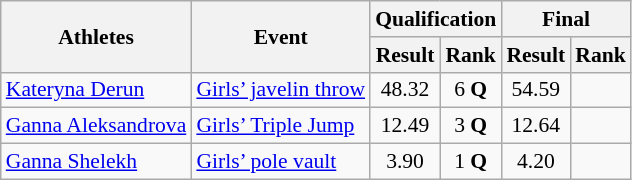<table class="wikitable" border="1" style="font-size:90%">
<tr>
<th rowspan=2>Athletes</th>
<th rowspan=2>Event</th>
<th colspan=2>Qualification</th>
<th colspan=2>Final</th>
</tr>
<tr>
<th>Result</th>
<th>Rank</th>
<th>Result</th>
<th>Rank</th>
</tr>
<tr>
<td><a href='#'>Kateryna Derun</a></td>
<td><a href='#'>Girls’ javelin throw</a></td>
<td align=center>48.32</td>
<td align=center>6 <strong>Q</strong></td>
<td align=center>54.59</td>
<td align=center></td>
</tr>
<tr>
<td><a href='#'>Ganna Aleksandrova</a></td>
<td><a href='#'>Girls’ Triple Jump</a></td>
<td align=center>12.49</td>
<td align=center>3 <strong>Q</strong></td>
<td align=center>12.64</td>
<td align=center></td>
</tr>
<tr>
<td><a href='#'>Ganna Shelekh</a></td>
<td><a href='#'>Girls’ pole vault</a></td>
<td align=center>3.90</td>
<td align=center>1 <strong>Q</strong></td>
<td align=center>4.20</td>
<td align=center></td>
</tr>
</table>
